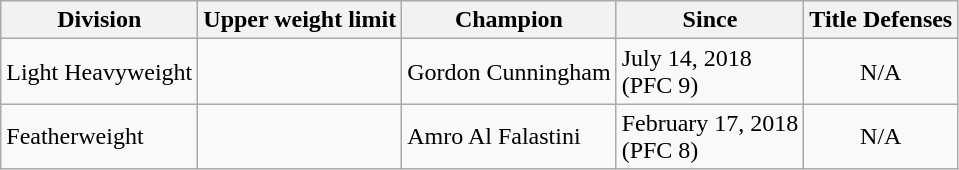<table class="wikitable">
<tr>
<th scope="col">Division</th>
<th scope="col">Upper weight limit</th>
<th scope="col">Champion</th>
<th scope="col">Since</th>
<th scope="col">Title Defenses</th>
</tr>
<tr>
<td>Light Heavyweight</td>
<td></td>
<td> Gordon Cunningham</td>
<td>July 14, 2018<br>(PFC 9)</td>
<td style="text-align: center;">N/A</td>
</tr>
<tr>
<td>Featherweight</td>
<td></td>
<td> Amro Al Falastini</td>
<td>February 17, 2018<br>(PFC 8)</td>
<td style="text-align: center;">N/A</td>
</tr>
</table>
